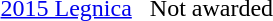<table>
<tr>
<td><a href='#'>2015 Legnica</a></td>
<td></td>
<td></td>
<td align=center>Not awarded</td>
</tr>
</table>
